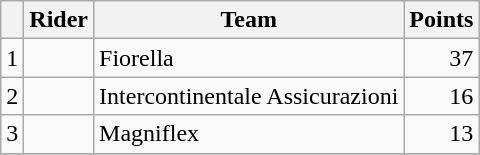<table class="wikitable">
<tr>
<th></th>
<th>Rider</th>
<th>Team</th>
<th>Points</th>
</tr>
<tr>
<td>1</td>
<td></td>
<td>Fiorella</td>
<td align=right>37</td>
</tr>
<tr>
<td>2</td>
<td></td>
<td>Intercontinentale Assicurazioni</td>
<td align=right>16</td>
</tr>
<tr>
<td>3</td>
<td></td>
<td>Magniflex</td>
<td align=right>13</td>
</tr>
<tr>
</tr>
</table>
